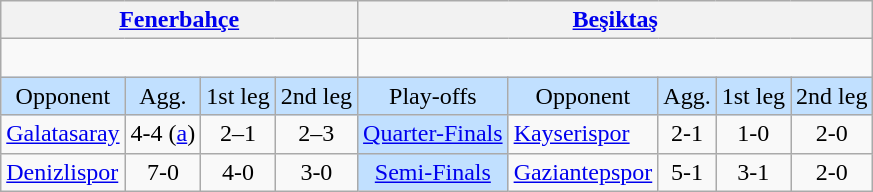<table class="wikitable" style="text-align:center">
<tr>
<th colspan=4><a href='#'>Fenerbahçe</a></th>
<th colspan=5><a href='#'>Beşiktaş</a></th>
</tr>
<tr>
<td colspan=4 valign=top align=center><br></td>
<td colspan=5 valign=top align=center><br></td>
</tr>
<tr style="background:#c1e0ff">
<td>Opponent</td>
<td>Agg.</td>
<td>1st leg</td>
<td>2nd leg</td>
<td>Play-offs</td>
<td>Opponent</td>
<td>Agg.</td>
<td>1st leg</td>
<td>2nd leg</td>
</tr>
<tr>
<td align=left><a href='#'>Galatasaray</a></td>
<td>4-4 (<a href='#'>a</a>)</td>
<td>2–1</td>
<td>2–3</td>
<td style="background:#c1e0ff"><a href='#'>Quarter-Finals</a></td>
<td align=left><a href='#'>Kayserispor</a></td>
<td>2-1</td>
<td>1-0</td>
<td>2-0</td>
</tr>
<tr>
<td align=left><a href='#'>Denizlispor</a></td>
<td>7-0</td>
<td>4-0</td>
<td>3-0</td>
<td style="background:#c1e0ff"><a href='#'>Semi-Finals</a></td>
<td align=left><a href='#'>Gaziantepspor</a></td>
<td>5-1</td>
<td>3-1</td>
<td>2-0</td>
</tr>
</table>
